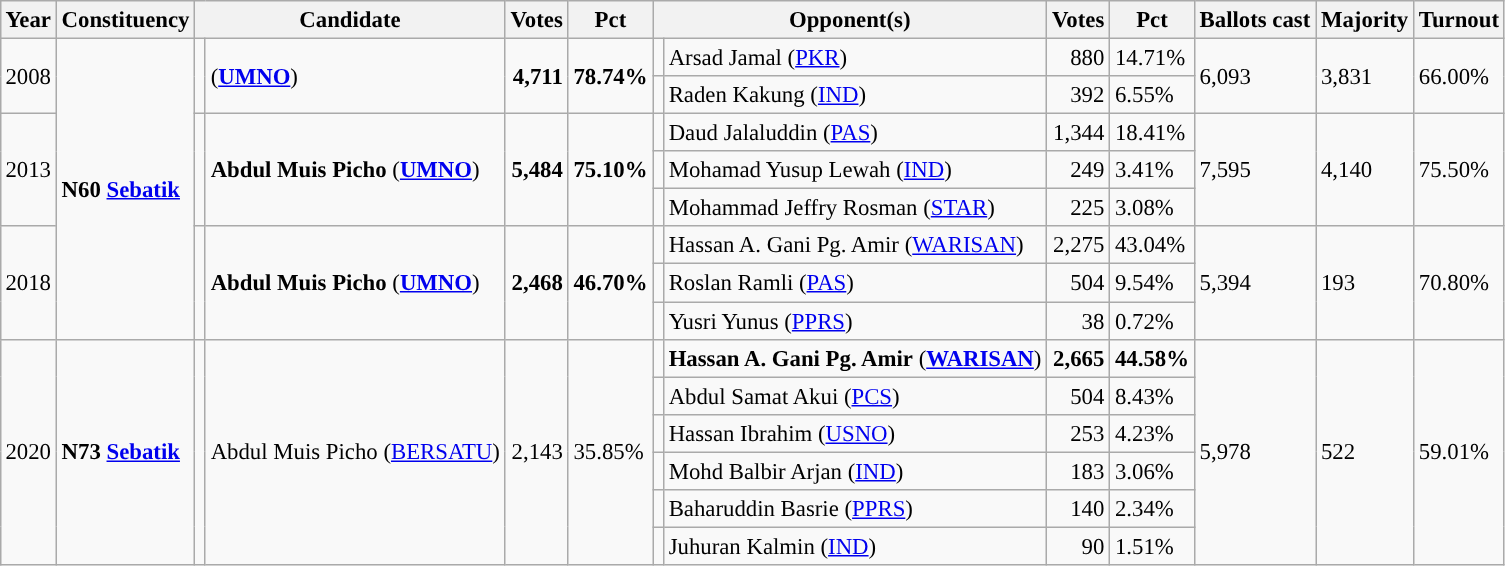<table class="wikitable" style="margin:0.5em ; font-size:95%">
<tr>
<th>Year</th>
<th>Constituency</th>
<th colspan=2>Candidate</th>
<th>Votes</th>
<th>Pct</th>
<th colspan=2>Opponent(s)</th>
<th>Votes</th>
<th>Pct</th>
<th>Ballots cast</th>
<th>Majority</th>
<th>Turnout</th>
</tr>
<tr>
<td rowspan=2>2008</td>
<td rowspan=8><strong>N60 <a href='#'>Sebatik</a></strong></td>
<td rowspan=2 ></td>
<td rowspan=2> (<a href='#'><strong>UMNO</strong></a>)</td>
<td rowspan=2 align="right"><strong>4,711</strong></td>
<td rowspan=2><strong>78.74%</strong></td>
<td></td>
<td>Arsad Jamal (<a href='#'>PKR</a>)</td>
<td align="right">880</td>
<td>14.71%</td>
<td rowspan=2>6,093</td>
<td rowspan=2>3,831</td>
<td rowspan=2>66.00%</td>
</tr>
<tr>
<td></td>
<td>Raden Kakung (<a href='#'>IND</a>)</td>
<td align="right">392</td>
<td>6.55%</td>
</tr>
<tr>
<td rowspan=3>2013</td>
<td rowspan=3 ></td>
<td rowspan=3><strong>Abdul Muis Picho</strong> (<a href='#'><strong>UMNO</strong></a>)</td>
<td rowspan=3 align="right"><strong>5,484</strong></td>
<td rowspan=3><strong>75.10%</strong></td>
<td></td>
<td>Daud Jalaluddin (<a href='#'>PAS</a>)</td>
<td align="right">1,344</td>
<td>18.41%</td>
<td rowspan=3>7,595</td>
<td rowspan=3>4,140</td>
<td rowspan=3>75.50%</td>
</tr>
<tr>
<td></td>
<td>Mohamad Yusup Lewah (<a href='#'>IND</a>)</td>
<td align="right">249</td>
<td>3.41%</td>
</tr>
<tr>
<td></td>
<td>Mohammad Jeffry Rosman (<a href='#'>STAR</a>)</td>
<td align="right">225</td>
<td>3.08%</td>
</tr>
<tr>
<td rowspan=3>2018</td>
<td rowspan=3 ></td>
<td rowspan=3><strong>Abdul Muis Picho</strong> (<a href='#'><strong>UMNO</strong></a>)</td>
<td rowspan=3 align="right"><strong>2,468</strong></td>
<td rowspan=3><strong>46.70%</strong></td>
<td></td>
<td>Hassan A. Gani Pg. Amir (<a href='#'>WARISAN</a>)</td>
<td align="right">2,275</td>
<td>43.04%</td>
<td rowspan=3>5,394</td>
<td rowspan=3>193</td>
<td rowspan=3>70.80%</td>
</tr>
<tr>
<td></td>
<td>Roslan Ramli (<a href='#'>PAS</a>)</td>
<td align="right">504</td>
<td>9.54%</td>
</tr>
<tr>
<td></td>
<td>Yusri Yunus (<a href='#'>PPRS</a>)</td>
<td align="right">38</td>
<td>0.72%</td>
</tr>
<tr>
<td rowspan=6>2020</td>
<td rowspan=6><strong>N73 <a href='#'>Sebatik</a></strong></td>
<td rowspan=6 ></td>
<td rowspan=6>Abdul Muis Picho (<a href='#'>BERSATU</a>)</td>
<td rowspan=6 align="right">2,143</td>
<td rowspan=6>35.85%</td>
<td></td>
<td><strong>Hassan A. Gani Pg. Amir</strong> (<a href='#'><strong>WARISAN</strong></a>)</td>
<td align="right"><strong>2,665</strong></td>
<td><strong>44.58%</strong></td>
<td rowspan=6>5,978</td>
<td rowspan=6>522</td>
<td rowspan=6>59.01%</td>
</tr>
<tr>
<td></td>
<td>Abdul Samat Akui (<a href='#'>PCS</a>)</td>
<td align="right">504</td>
<td>8.43%</td>
</tr>
<tr>
<td></td>
<td>Hassan Ibrahim (<a href='#'>USNO</a>)</td>
<td align="right">253</td>
<td>4.23%</td>
</tr>
<tr>
<td></td>
<td>Mohd Balbir Arjan (<a href='#'>IND</a>)</td>
<td align="right">183</td>
<td>3.06%</td>
</tr>
<tr>
<td></td>
<td>Baharuddin Basrie (<a href='#'>PPRS</a>)</td>
<td align="right">140</td>
<td>2.34%</td>
</tr>
<tr>
<td></td>
<td>Juhuran Kalmin (<a href='#'>IND</a>)</td>
<td align="right">90</td>
<td>1.51%</td>
</tr>
</table>
